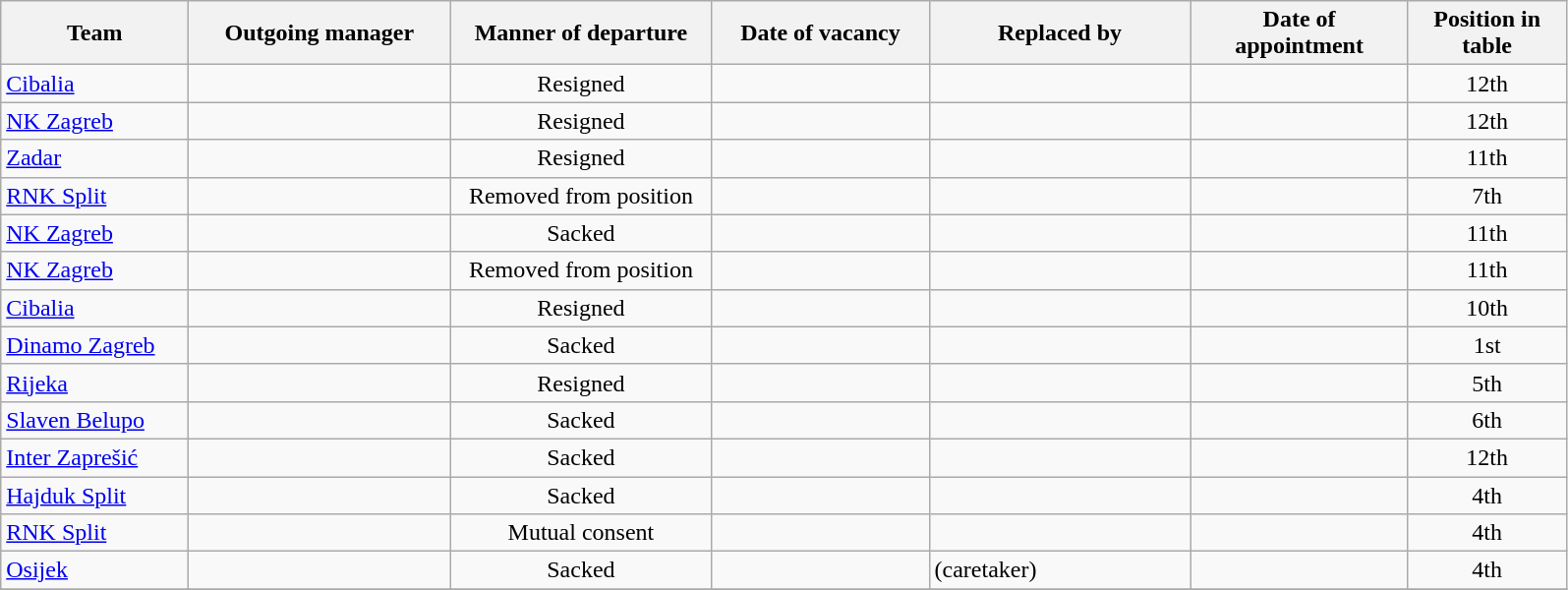<table class="wikitable sortable" style="text-align: center;">
<tr>
<th width="120">Team</th>
<th width="170">Outgoing manager</th>
<th width="170">Manner of departure</th>
<th width="140">Date of vacancy</th>
<th width="170">Replaced by</th>
<th width="140">Date of appointment</th>
<th width="100">Position in table</th>
</tr>
<tr>
<td style="text-align:left;"><a href='#'>Cibalia</a></td>
<td style="text-align:left;"> </td>
<td>Resigned</td>
<td></td>
<td style="text-align:left;"> </td>
<td></td>
<td>12th</td>
</tr>
<tr>
<td style="text-align:left;"><a href='#'>NK Zagreb</a></td>
<td style="text-align:left;"> </td>
<td>Resigned</td>
<td></td>
<td style="text-align:left;"> </td>
<td></td>
<td>12th</td>
</tr>
<tr>
<td style="text-align:left;"><a href='#'>Zadar</a></td>
<td style="text-align:left;"> </td>
<td>Resigned</td>
<td></td>
<td style="text-align:left;"> </td>
<td></td>
<td>11th</td>
</tr>
<tr>
<td style="text-align:left;"><a href='#'>RNK Split</a></td>
<td style="text-align:left;"> </td>
<td>Removed from position</td>
<td></td>
<td style="text-align:left;"> </td>
<td></td>
<td>7th</td>
</tr>
<tr>
<td style="text-align:left;"><a href='#'>NK Zagreb</a></td>
<td style="text-align:left;"> </td>
<td>Sacked</td>
<td></td>
<td style="text-align:left;"> </td>
<td></td>
<td>11th</td>
</tr>
<tr>
<td style="text-align:left;"><a href='#'>NK Zagreb</a></td>
<td style="text-align:left;"> </td>
<td>Removed from position</td>
<td></td>
<td style="text-align:left;"> </td>
<td></td>
<td>11th</td>
</tr>
<tr>
<td style="text-align:left;"><a href='#'>Cibalia</a></td>
<td style="text-align:left;"> </td>
<td>Resigned</td>
<td></td>
<td style="text-align:left;"> </td>
<td></td>
<td>10th</td>
</tr>
<tr>
<td style="text-align:left;"><a href='#'>Dinamo Zagreb</a></td>
<td style="text-align:left;"> </td>
<td>Sacked</td>
<td></td>
<td style="text-align:left;"> </td>
<td></td>
<td>1st</td>
</tr>
<tr>
<td style="text-align:left;"><a href='#'>Rijeka</a></td>
<td style="text-align:left;"> </td>
<td>Resigned</td>
<td></td>
<td style="text-align:left;"> </td>
<td></td>
<td>5th</td>
</tr>
<tr>
<td style="text-align:left;"><a href='#'>Slaven Belupo</a></td>
<td style="text-align:left;"> </td>
<td>Sacked</td>
<td></td>
<td style="text-align:left;"> </td>
<td></td>
<td>6th</td>
</tr>
<tr>
<td style="text-align:left;"><a href='#'>Inter Zaprešić</a></td>
<td style="text-align:left;"> </td>
<td>Sacked</td>
<td></td>
<td style="text-align:left;"> </td>
<td></td>
<td>12th</td>
</tr>
<tr>
<td style="text-align:left;"><a href='#'>Hajduk Split</a></td>
<td style="text-align:left;"> </td>
<td>Sacked</td>
<td></td>
<td style="text-align:left;"> </td>
<td></td>
<td>4th</td>
</tr>
<tr>
<td style="text-align:left;"><a href='#'>RNK Split</a></td>
<td style="text-align:left;"> </td>
<td>Mutual consent</td>
<td></td>
<td style="text-align:left;"> </td>
<td></td>
<td>4th</td>
</tr>
<tr>
<td style="text-align:left;"><a href='#'>Osijek</a></td>
<td style="text-align:left;"> </td>
<td>Sacked</td>
<td></td>
<td style="text-align:left;">  (caretaker)</td>
<td></td>
<td>4th</td>
</tr>
<tr>
</tr>
</table>
